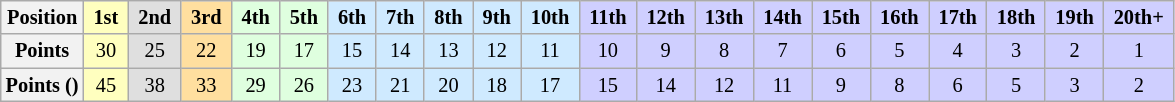<table class="wikitable" style="font-size:85%; text-align:center">
<tr>
<th>Position</th>
<td style="background:#FFFFBF;"> <strong>1st</strong> </td>
<td style="background:#DFDFDF;"> <strong>2nd</strong> </td>
<td style="background:#FFDF9F;"> <strong>3rd</strong> </td>
<td style="background:#DFFFDF;"> <strong>4th</strong> </td>
<td style="background:#DFFFDF;"> <strong>5th</strong> </td>
<td style="background:#CFEAFF;"> <strong>6th</strong> </td>
<td style="background:#CFEAFF;"> <strong>7th</strong> </td>
<td style="background:#CFEAFF;"> <strong>8th</strong> </td>
<td style="background:#CFEAFF;"> <strong>9th</strong> </td>
<td style="background:#CFEAFF;"> <strong>10th</strong> </td>
<td style="background:#CFCFFF;"> <strong>11th</strong> </td>
<td style="background:#CFCFFF;"> <strong>12th</strong> </td>
<td style="background:#CFCFFF;"> <strong>13th</strong> </td>
<td style="background:#CFCFFF;"> <strong>14th</strong> </td>
<td style="background:#CFCFFF;"> <strong>15th</strong> </td>
<td style="background:#CFCFFF;"> <strong>16th</strong> </td>
<td style="background:#CFCFFF;"> <strong>17th</strong> </td>
<td style="background:#CFCFFF;"> <strong>18th</strong> </td>
<td style="background:#CFCFFF;"> <strong>19th</strong> </td>
<td style="background:#CFCFFF;"> <strong>20th+</strong> </td>
</tr>
<tr>
<th>Points</th>
<td style="background:#FFFFBF;">30</td>
<td style="background:#DFDFDF;">25</td>
<td style="background:#FFDF9F;">22</td>
<td style="background:#DFFFDF;">19</td>
<td style="background:#DFFFDF;">17</td>
<td style="background:#CFEAFF;">15</td>
<td style="background:#CFEAFF;">14</td>
<td style="background:#CFEAFF;">13</td>
<td style="background:#CFEAFF;">12</td>
<td style="background:#CFEAFF;">11</td>
<td style="background:#CFCFFF;">10</td>
<td style="background:#CFCFFF;">9</td>
<td style="background:#CFCFFF;">8</td>
<td style="background:#CFCFFF;">7</td>
<td style="background:#CFCFFF;">6</td>
<td style="background:#CFCFFF;">5</td>
<td style="background:#CFCFFF;">4</td>
<td style="background:#CFCFFF;">3</td>
<td style="background:#CFCFFF;">2</td>
<td style="background:#CFCFFF;">1</td>
</tr>
<tr>
<th>Points ()</th>
<td style="background:#FFFFBF;">45</td>
<td style="background:#DFDFDF;">38</td>
<td style="background:#FFDF9F;">33</td>
<td style="background:#DFFFDF;">29</td>
<td style="background:#DFFFDF;">26</td>
<td style="background:#CFEAFF;">23</td>
<td style="background:#CFEAFF;">21</td>
<td style="background:#CFEAFF;">20</td>
<td style="background:#CFEAFF;">18</td>
<td style="background:#CFEAFF;">17</td>
<td style="background:#CFCFFF;">15</td>
<td style="background:#CFCFFF;">14</td>
<td style="background:#CFCFFF;">12</td>
<td style="background:#CFCFFF;">11</td>
<td style="background:#CFCFFF;">9</td>
<td style="background:#CFCFFF;">8</td>
<td style="background:#CFCFFF;">6</td>
<td style="background:#CFCFFF;">5</td>
<td style="background:#CFCFFF;">3</td>
<td style="background:#CFCFFF;">2</td>
</tr>
</table>
